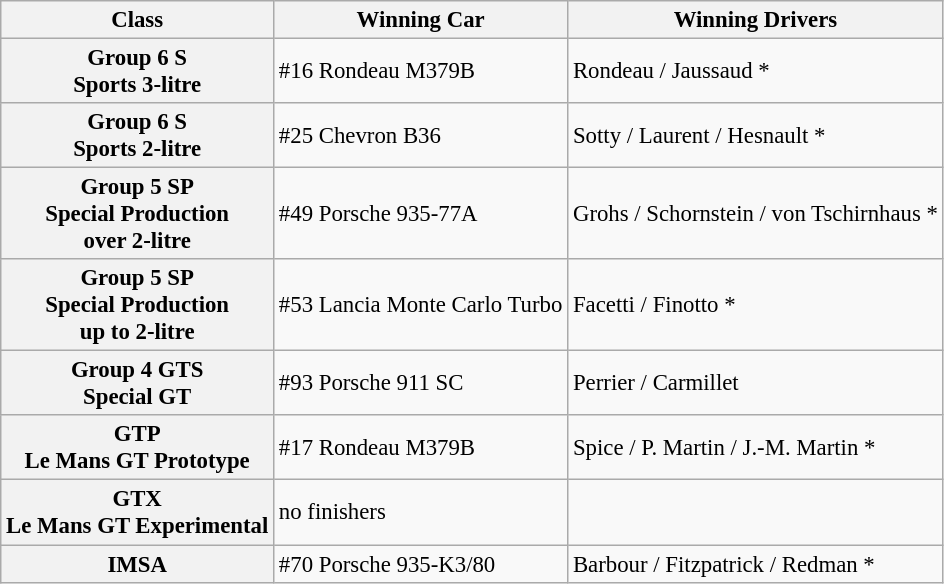<table class="wikitable" style="font-size: 95%">
<tr>
<th>Class</th>
<th>Winning Car</th>
<th>Winning Drivers</th>
</tr>
<tr>
<th>Group 6 S<br> Sports 3-litre</th>
<td>#16 Rondeau M379B</td>
<td>Rondeau / Jaussaud *</td>
</tr>
<tr>
<th>Group 6 S<br> Sports 2-litre</th>
<td>#25 Chevron B36</td>
<td>Sotty / Laurent / Hesnault *</td>
</tr>
<tr>
<th>Group 5 SP<br> Special Production<br>over 2-litre</th>
<td>#49 Porsche 935-77A</td>
<td>Grohs / Schornstein / von Tschirnhaus *</td>
</tr>
<tr>
<th>Group 5 SP<br> Special Production<br>up to 2-litre</th>
<td>#53 Lancia Monte Carlo Turbo</td>
<td>Facetti / Finotto *</td>
</tr>
<tr>
<th>Group 4 GTS<br> Special GT</th>
<td>#93 Porsche 911 SC</td>
<td>Perrier / Carmillet</td>
</tr>
<tr>
<th>GTP<br> Le Mans GT Prototype</th>
<td>#17 Rondeau M379B</td>
<td>Spice / P. Martin / J.-M. Martin *</td>
</tr>
<tr>
<th>GTX<br>Le Mans GT Experimental</th>
<td>no finishers</td>
<td></td>
</tr>
<tr>
<th>IMSA</th>
<td>#70 Porsche 935-K3/80</td>
<td>Barbour / Fitzpatrick / Redman *</td>
</tr>
</table>
